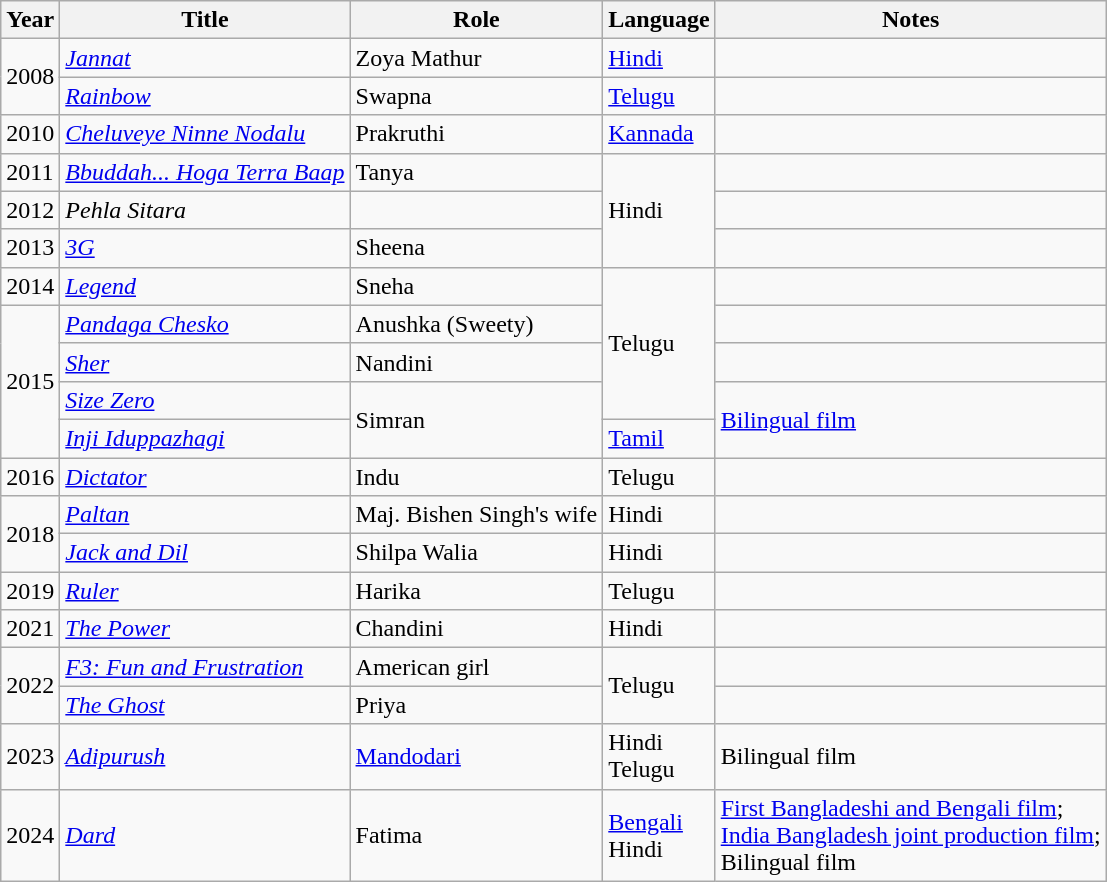<table class="wikitable sortable">
<tr>
<th>Year</th>
<th>Title</th>
<th>Role</th>
<th>Language</th>
<th class="unsortable">Notes</th>
</tr>
<tr>
<td rowspan="2">2008</td>
<td><em><a href='#'>Jannat</a></em></td>
<td>Zoya Mathur</td>
<td><a href='#'>Hindi</a></td>
<td></td>
</tr>
<tr>
<td><em><a href='#'>Rainbow</a></em></td>
<td>Swapna</td>
<td><a href='#'>Telugu</a></td>
<td></td>
</tr>
<tr>
<td>2010</td>
<td><em><a href='#'>Cheluveye Ninne Nodalu</a></em></td>
<td>Prakruthi</td>
<td><a href='#'>Kannada</a></td>
<td></td>
</tr>
<tr>
<td>2011</td>
<td><em><a href='#'>Bbuddah... Hoga Terra Baap</a></em></td>
<td>Tanya</td>
<td rowspan="3">Hindi</td>
<td></td>
</tr>
<tr>
<td>2012</td>
<td><em>Pehla Sitara</em></td>
<td></td>
<td></td>
</tr>
<tr>
<td>2013</td>
<td><em><a href='#'>3G</a></em></td>
<td>Sheena</td>
<td></td>
</tr>
<tr>
<td>2014</td>
<td><em><a href='#'>Legend</a></em></td>
<td>Sneha</td>
<td rowspan="4">Telugu</td>
<td></td>
</tr>
<tr>
<td rowspan="4">2015</td>
<td><em><a href='#'>Pandaga Chesko</a></em></td>
<td>Anushka (Sweety)</td>
<td></td>
</tr>
<tr>
<td><em><a href='#'>Sher</a></em></td>
<td>Nandini</td>
<td></td>
</tr>
<tr>
<td><em><a href='#'>Size Zero</a></em></td>
<td rowspan="2">Simran</td>
<td rowspan="2"><a href='#'>Bilingual film</a></td>
</tr>
<tr>
<td><em><a href='#'>Inji Iduppazhagi</a></em></td>
<td><a href='#'>Tamil</a></td>
</tr>
<tr>
<td>2016</td>
<td><em><a href='#'>Dictator</a></em></td>
<td>Indu</td>
<td>Telugu</td>
<td></td>
</tr>
<tr>
<td rowspan="2">2018</td>
<td><em><a href='#'>Paltan</a></em></td>
<td>Maj. Bishen Singh's wife</td>
<td>Hindi</td>
<td></td>
</tr>
<tr>
<td><em><a href='#'>Jack and Dil</a></em></td>
<td>Shilpa Walia</td>
<td>Hindi</td>
<td></td>
</tr>
<tr>
<td>2019</td>
<td><em><a href='#'>Ruler</a></em></td>
<td>Harika</td>
<td>Telugu</td>
<td></td>
</tr>
<tr>
<td>2021</td>
<td><em><a href='#'>The Power</a></em></td>
<td>Chandini</td>
<td>Hindi</td>
<td></td>
</tr>
<tr>
<td rowspan="2">2022</td>
<td><em><a href='#'>F3: Fun and Frustration</a></em></td>
<td>American girl</td>
<td rowspan="2">Telugu</td>
<td></td>
</tr>
<tr>
<td><em><a href='#'>The Ghost</a></em></td>
<td>Priya</td>
<td></td>
</tr>
<tr>
<td>2023</td>
<td><em><a href='#'>Adipurush</a></em></td>
<td><a href='#'>Mandodari</a></td>
<td>Hindi <br>Telugu</td>
<td>Bilingual film</td>
</tr>
<tr>
<td>2024</td>
<td><em><a href='#'>Dard</a></em></td>
<td>Fatima</td>
<td><a href='#'>Bengali</a><br>Hindi</td>
<td><a href='#'>First Bangladeshi and Bengali film</a>;<br><a href='#'>India Bangladesh joint production film</a>;<br>Bilingual film</td>
</tr>
</table>
